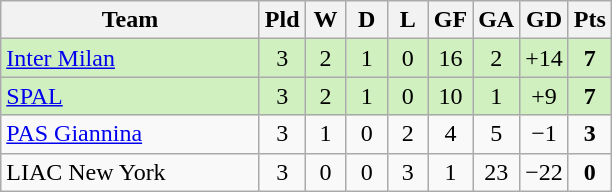<table class=wikitable style="text-align:center">
<tr>
<th width=165>Team</th>
<th width=20>Pld</th>
<th width=20>W</th>
<th width=20>D</th>
<th width=20>L</th>
<th width=20>GF</th>
<th width=20>GA</th>
<th width=20>GD</th>
<th width=20>Pts</th>
</tr>
<tr bgcolor=d0f0c0>
<td style="text-align:left"> <a href='#'>Inter Milan</a></td>
<td>3</td>
<td>2</td>
<td>1</td>
<td>0</td>
<td>16</td>
<td>2</td>
<td>+14</td>
<td><strong>7</strong></td>
</tr>
<tr bgcolor=d0f0c0>
<td style="text-align:left"> <a href='#'>SPAL</a></td>
<td>3</td>
<td>2</td>
<td>1</td>
<td>0</td>
<td>10</td>
<td>1</td>
<td>+9</td>
<td><strong>7</strong></td>
</tr>
<tr>
<td style="text-align:left"> <a href='#'>PAS Giannina</a></td>
<td>3</td>
<td>1</td>
<td>0</td>
<td>2</td>
<td>4</td>
<td>5</td>
<td>−1</td>
<td><strong>3</strong></td>
</tr>
<tr>
<td style="text-align:left"> LIAC New York</td>
<td>3</td>
<td>0</td>
<td>0</td>
<td>3</td>
<td>1</td>
<td>23</td>
<td>−22</td>
<td><strong>0</strong></td>
</tr>
</table>
